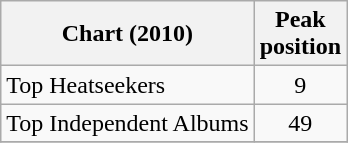<table class="wikitable">
<tr>
<th align="left">Chart (2010)</th>
<th align="center">Peak<br>position</th>
</tr>
<tr>
<td align="left">Top Heatseekers</td>
<td align="center">9</td>
</tr>
<tr>
<td align="left">Top Independent Albums</td>
<td align="center">49</td>
</tr>
<tr>
</tr>
</table>
